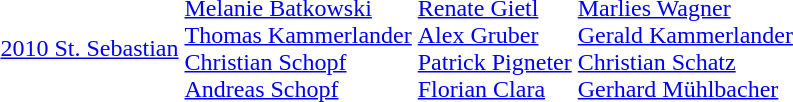<table>
<tr>
<td><a href='#'>2010 St. Sebastian</a></td>
<td><a href='#'>Melanie Batkowski</a><br><a href='#'>Thomas Kammerlander</a><br><a href='#'>Christian Schopf</a><br><a href='#'>Andreas Schopf</a><br></td>
<td><a href='#'>Renate Gietl</a><br><a href='#'>Alex Gruber</a><br><a href='#'>Patrick Pigneter</a><br><a href='#'>Florian Clara</a><br></td>
<td><a href='#'>Marlies Wagner</a><br><a href='#'>Gerald Kammerlander</a><br><a href='#'>Christian Schatz</a><br><a href='#'>Gerhard Mühlbacher</a><br></td>
</tr>
</table>
